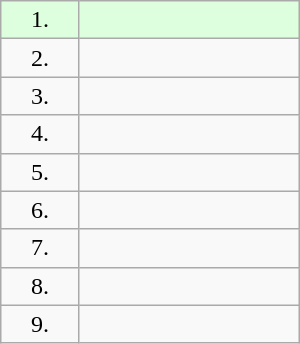<table class="wikitable" style="text-align:center; width:200px;">
<tr style="background:#dfd;">
<td style="width:45px;">1.</td>
<td style="padding-left:4px; text-align:left;"></td>
</tr>
<tr>
<td>2.</td>
<td style="padding-left:4px; text-align:left;"></td>
</tr>
<tr>
<td>3.</td>
<td style="padding-left:4px; text-align:left;"></td>
</tr>
<tr>
<td>4.</td>
<td style="padding-left:4px; text-align:left;"></td>
</tr>
<tr>
<td>5.</td>
<td style="padding-left:4px; text-align:left;"></td>
</tr>
<tr>
<td>6.</td>
<td style="padding-left:4px; text-align:left;"></td>
</tr>
<tr>
<td>7.</td>
<td style="padding-left:4px; text-align:left;"></td>
</tr>
<tr>
<td>8.</td>
<td style="padding-left:4px; text-align:left;"></td>
</tr>
<tr>
<td>9.</td>
<td style="padding-left:4px; text-align:left;"></td>
</tr>
</table>
